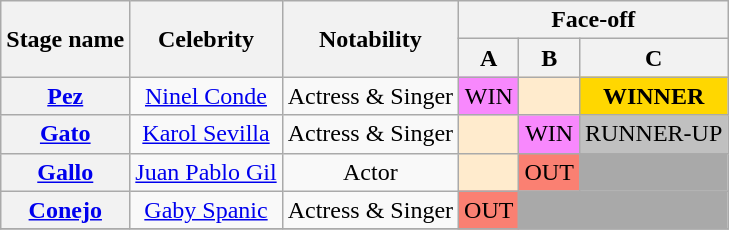<table class="wikitable" style="text-align:center; ">
<tr>
<th rowspan=2>Stage name</th>
<th rowspan=2>Celebrity</th>
<th rowspan=2>Notability</th>
<th colspan="3">Face-off</th>
</tr>
<tr>
<th>A</th>
<th>B</th>
<th>C</th>
</tr>
<tr>
<th><a href='#'>Pez</a></th>
<td><a href='#'>Ninel Conde</a></td>
<td>Actress & Singer</td>
<td bgcolor=#F888FD>WIN</td>
<td bgcolor=#FFEBCD></td>
<td bgcolor=gold><strong>WINNER</strong></td>
</tr>
<tr>
<th><a href='#'>Gato</a></th>
<td><a href='#'>Karol Sevilla</a></td>
<td>Actress & Singer</td>
<td bgcolor=#FFEBCD></td>
<td bgcolor=#F888FD>WIN</td>
<td bgcolor=silver>RUNNER-UP</td>
</tr>
<tr>
<th><a href='#'>Gallo</a></th>
<td><a href='#'>Juan Pablo Gil</a></td>
<td>Actor</td>
<td bgcolor=#FFEBCD></td>
<td bgcolor=salmon>OUT</td>
<td bgcolor="darkgrey"></td>
</tr>
<tr>
<th><a href='#'>Conejo</a></th>
<td><a href='#'>Gaby Spanic</a></td>
<td>Actress & Singer</td>
<td bgcolor=salmon>OUT</td>
<td colspan="2" bgcolor="darkgrey"></td>
</tr>
<tr>
</tr>
</table>
